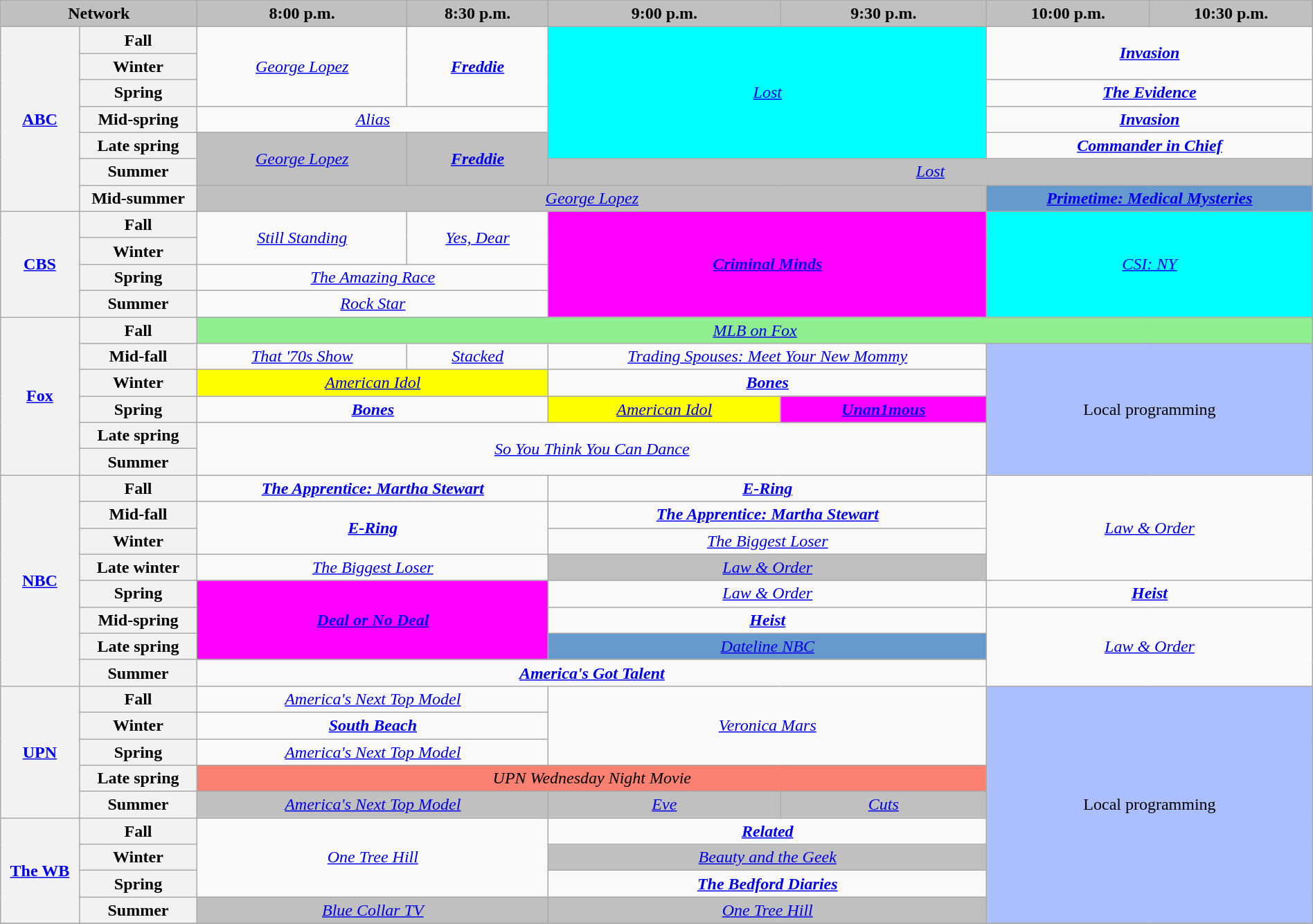<table class="wikitable" style="width:100%;margin-right:0;text-align:center">
<tr>
<th colspan="2" style="background-color:#C0C0C0;text-align:center;width:15%;">Network</th>
<th style="background-color:#C0C0C0;text-align:center">8:00 p.m.</th>
<th style="background-color:#C0C0C0;text-align:center">8:30 p.m.</th>
<th style="background-color:#C0C0C0;text-align:center">9:00 p.m.</th>
<th style="background-color:#C0C0C0;text-align:center">9:30 p.m.</th>
<th style="background-color:#C0C0C0;text-align:center">10:00 p.m.</th>
<th style="background-color:#C0C0C0;text-align:center">10:30 p.m.</th>
</tr>
<tr>
<th rowspan="7"><a href='#'>ABC</a></th>
<th>Fall</th>
<td rowspan="3"><em><a href='#'>George Lopez</a></em></td>
<td rowspan="3"><strong><em><a href='#'>Freddie</a></em></strong></td>
<td style="background-color:#00FFFF" colspan="2" rowspan="5"><em><a href='#'>Lost</a></em> </td>
<td colspan="2" rowspan="2"><strong><em><a href='#'>Invasion</a></em></strong></td>
</tr>
<tr>
<th>Winter</th>
</tr>
<tr>
<th>Spring</th>
<td colspan="2"><strong><em><a href='#'>The Evidence</a></em></strong></td>
</tr>
<tr>
<th>Mid-spring</th>
<td colspan="2"><em><a href='#'>Alias</a></em></td>
<td colspan="2"><strong><em><a href='#'>Invasion</a></em></strong></td>
</tr>
<tr>
<th>Late spring</th>
<td style="background:#C0C0C0;" rowspan="2"><em><a href='#'>George Lopez</a></em> </td>
<td style="background:#C0C0C0;" rowspan="2" style="background:#C0C0C0;"><strong><em><a href='#'>Freddie</a></em></strong> </td>
<td colspan="2"><strong><em><a href='#'>Commander in Chief</a></em></strong></td>
</tr>
<tr>
<th>Summer</th>
<td style="background:#C0C0C0;" colspan="4"><em><a href='#'>Lost</a></em> </td>
</tr>
<tr>
<th>Mid-summer</th>
<td colspan="4" style="background:#C0C0C0;"><em><a href='#'>George Lopez</a></em> </td>
<td style="background:#6699CC;" colspan="2"><strong><em><a href='#'>Primetime: Medical Mysteries</a></em></strong></td>
</tr>
<tr>
<th rowspan="4"><a href='#'>CBS</a></th>
<th>Fall</th>
<td rowspan="2"><em><a href='#'>Still Standing</a></em></td>
<td rowspan="2"><em><a href='#'>Yes, Dear</a></em></td>
<td style="background:#FF00FF;" colspan="2" rowspan="4"><strong><em><a href='#'>Criminal Minds</a></em></strong> </td>
<td style="background:#00FFFF;" colspan="2" rowspan="4"><em><a href='#'>CSI: NY</a></em> </td>
</tr>
<tr>
<th>Winter</th>
</tr>
<tr>
<th>Spring</th>
<td colspan="2"><em><a href='#'>The Amazing Race</a></em></td>
</tr>
<tr>
<th>Summer</th>
<td colspan="2"><em><a href='#'>Rock Star</a></em></td>
</tr>
<tr>
<th rowspan="6"><a href='#'>Fox</a></th>
<th>Fall</th>
<td style="background:lightgreen;" colspan="6"><em><a href='#'>MLB on Fox</a></em></td>
</tr>
<tr>
<th>Mid-fall</th>
<td><em><a href='#'>That '70s Show</a></em></td>
<td><em><a href='#'>Stacked</a></em></td>
<td colspan="2"><em><a href='#'>Trading Spouses: Meet Your New Mommy</a></em></td>
<td style="background:#abbfff;" colspan="2" rowspan="5">Local programming</td>
</tr>
<tr>
<th>Winter</th>
<td style="background:#FFFF00;" colspan="2"><em><a href='#'>American Idol</a></em> </td>
<td colspan="2"><strong><em><a href='#'>Bones</a></em></strong></td>
</tr>
<tr>
<th>Spring</th>
<td colspan="2"><strong><em><a href='#'>Bones</a></em></strong></td>
<td style="background:#FFFF00;"><em><a href='#'>American Idol</a></em> </td>
<td style="background:#FF00FF;"><strong><em><a href='#'>Unan1mous</a></em></strong> </td>
</tr>
<tr>
<th>Late spring</th>
<td colspan="4" rowspan="2"><em><a href='#'>So You Think You Can Dance</a></em></td>
</tr>
<tr>
<th>Summer</th>
</tr>
<tr>
<th rowspan="8"><a href='#'>NBC</a></th>
<th>Fall</th>
<td colspan="2"><strong><em><a href='#'>The Apprentice: Martha Stewart</a></em></strong></td>
<td colspan="2"><strong><em><a href='#'>E-Ring</a></em></strong></td>
<td rowspan="4" colspan="2"><em><a href='#'>Law & Order</a></em></td>
</tr>
<tr>
<th>Mid-fall</th>
<td colspan="2" rowspan="2"><strong><em><a href='#'>E-Ring</a></em></strong></td>
<td colspan="2"><strong><em><a href='#'>The Apprentice: Martha Stewart</a></em></strong></td>
</tr>
<tr>
<th>Winter</th>
<td colspan="2"><em><a href='#'>The Biggest Loser</a></em></td>
</tr>
<tr>
<th>Late winter</th>
<td colspan="2"><em><a href='#'>The Biggest Loser</a></em></td>
<td colspan="2" style="background:#C0C0C0;"><em><a href='#'>Law & Order</a></em> </td>
</tr>
<tr>
<th>Spring</th>
<td style="background-color:#FF00FF;" colspan="2" rowspan="3"><strong><em><a href='#'>Deal or No Deal</a></em></strong> </td>
<td colspan="2"><em><a href='#'>Law & Order</a></em></td>
<td colspan="2"><strong><em><a href='#'>Heist</a></em></strong></td>
</tr>
<tr>
<th>Mid-spring</th>
<td colspan="2"><strong><em><a href='#'>Heist</a></em></strong></td>
<td colspan="2" rowspan="3"><em><a href='#'>Law & Order</a></em></td>
</tr>
<tr>
<th>Late spring</th>
<td colspan="2" style="background:#6699CC;"><em><a href='#'>Dateline NBC</a></em></td>
</tr>
<tr>
<th>Summer</th>
<td colspan="4"><strong><em><a href='#'>America's Got Talent</a></em></strong></td>
</tr>
<tr>
<th rowspan="5"><a href='#'>UPN</a></th>
<th>Fall</th>
<td colspan="2"><em><a href='#'>America's Next Top Model</a></em></td>
<td colspan="2" rowspan="3"><em><a href='#'>Veronica Mars</a></em></td>
<td style="background:#abbfff;" colspan="2" rowspan="9">Local programming</td>
</tr>
<tr>
<th>Winter</th>
<td colspan="2"><strong><em><a href='#'>South Beach</a></em></strong></td>
</tr>
<tr>
<th>Spring</th>
<td colspan="2"><em><a href='#'>America's Next Top Model</a></em></td>
</tr>
<tr>
<th>Late spring</th>
<td colspan="4" style="background:#FA8072;"><em>UPN Wednesday Night Movie</em></td>
</tr>
<tr>
<th>Summer</th>
<td colspan="2" style="background:#C0C0C0;"><em><a href='#'>America's Next Top Model</a></em> </td>
<td style="background:#C0C0C0;"><em><a href='#'>Eve</a></em> </td>
<td style="background:#C0C0C0;"><em><a href='#'>Cuts</a></em> </td>
</tr>
<tr>
<th rowspan="4"><a href='#'>The WB</a></th>
<th>Fall</th>
<td colspan="2" rowspan="3"><em><a href='#'>One Tree Hill</a></em></td>
<td colspan="2"><strong><em><a href='#'>Related</a></em></strong></td>
</tr>
<tr>
<th>Winter</th>
<td colspan="2" style="background:#C0C0C0;"><em><a href='#'>Beauty and the Geek</a></em> </td>
</tr>
<tr>
<th>Spring</th>
<td colspan="2"><strong><em><a href='#'>The Bedford Diaries</a></em></strong></td>
</tr>
<tr>
<th>Summer</th>
<td colspan="2" style="background:#C0C0C0;"><em><a href='#'>Blue Collar TV</a></em> </td>
<td colspan="2" style="background:#C0C0C0;"><em><a href='#'>One Tree Hill</a></em> </td>
</tr>
<tr>
</tr>
</table>
